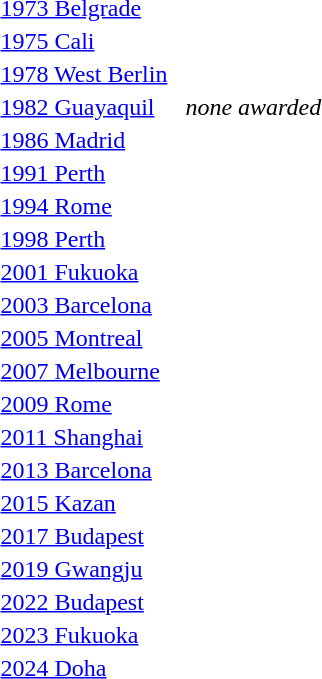<table>
<tr>
<td><a href='#'>1973 Belgrade</a></td>
<td></td>
<td></td>
<td></td>
</tr>
<tr>
<td><a href='#'>1975 Cali</a></td>
<td></td>
<td></td>
<td></td>
</tr>
<tr>
<td><a href='#'>1978 West Berlin</a></td>
<td></td>
<td></td>
<td></td>
</tr>
<tr>
<td rowspan=2><a href='#'>1982 Guayaquil</a></td>
<td rowspan=2></td>
<td></td>
<td rowspan=2><em>none awarded</em></td>
</tr>
<tr>
<td></td>
</tr>
<tr>
<td><a href='#'>1986 Madrid</a></td>
<td></td>
<td></td>
<td></td>
</tr>
<tr>
<td><a href='#'>1991 Perth</a></td>
<td></td>
<td></td>
<td></td>
</tr>
<tr>
<td><a href='#'>1994 Rome</a></td>
<td></td>
<td></td>
<td></td>
</tr>
<tr>
<td><a href='#'>1998 Perth</a></td>
<td></td>
<td></td>
<td></td>
</tr>
<tr>
<td><a href='#'>2001 Fukuoka</a></td>
<td></td>
<td></td>
<td></td>
</tr>
<tr>
<td><a href='#'>2003 Barcelona</a></td>
<td></td>
<td></td>
<td></td>
</tr>
<tr>
<td><a href='#'>2005 Montreal</a></td>
<td></td>
<td></td>
<td></td>
</tr>
<tr>
<td><a href='#'>2007 Melbourne</a></td>
<td></td>
<td></td>
<td></td>
</tr>
<tr>
<td><a href='#'>2009 Rome</a></td>
<td></td>
<td></td>
<td></td>
</tr>
<tr>
<td><a href='#'>2011 Shanghai</a></td>
<td></td>
<td></td>
<td></td>
</tr>
<tr>
<td><a href='#'>2013 Barcelona</a></td>
<td></td>
<td></td>
<td></td>
</tr>
<tr>
<td><a href='#'>2015 Kazan</a></td>
<td></td>
<td></td>
<td></td>
</tr>
<tr>
<td><a href='#'>2017 Budapest</a></td>
<td></td>
<td></td>
<td></td>
</tr>
<tr>
<td><a href='#'>2019 Gwangju</a></td>
<td></td>
<td></td>
<td></td>
</tr>
<tr>
<td><a href='#'>2022 Budapest</a></td>
<td></td>
<td></td>
<td></td>
</tr>
<tr>
<td><a href='#'>2023 Fukuoka</a></td>
<td></td>
<td></td>
<td></td>
</tr>
<tr>
<td><a href='#'>2024 Doha</a></td>
<td></td>
<td></td>
<td></td>
</tr>
</table>
